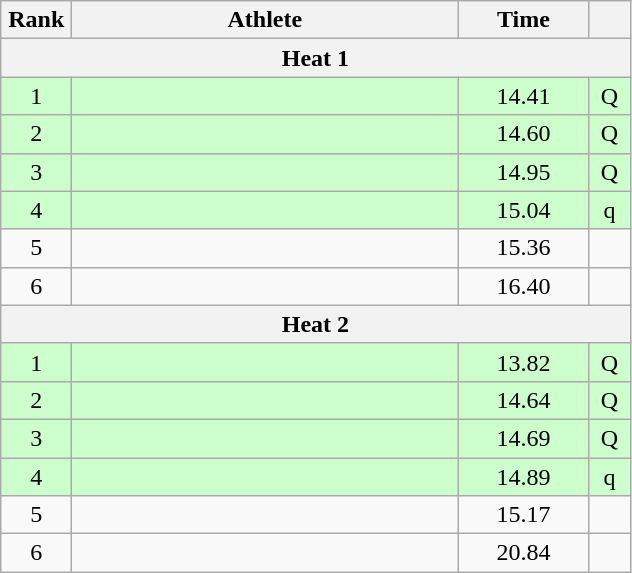<table class=wikitable style="text-align:center">
<tr>
<th width=40>Rank</th>
<th width=250>Athlete</th>
<th width=80>Time</th>
<th width=20></th>
</tr>
<tr>
<th colspan=4>Heat 1</th>
</tr>
<tr bgcolor="ccffcc">
<td>1</td>
<td align=left></td>
<td>14.41</td>
<td>Q</td>
</tr>
<tr bgcolor="ccffcc">
<td>2</td>
<td align=left></td>
<td>14.60</td>
<td>Q</td>
</tr>
<tr bgcolor="ccffcc">
<td>3</td>
<td align=left></td>
<td>14.95</td>
<td>Q</td>
</tr>
<tr bgcolor="ccffcc">
<td>4</td>
<td align=left></td>
<td>15.04</td>
<td>q</td>
</tr>
<tr>
<td>5</td>
<td align=left></td>
<td>15.36</td>
<td></td>
</tr>
<tr>
<td>6</td>
<td align=left></td>
<td>16.40</td>
<td></td>
</tr>
<tr>
<th colspan=4>Heat 2</th>
</tr>
<tr bgcolor="ccffcc">
<td>1</td>
<td align=left></td>
<td>13.82</td>
<td>Q</td>
</tr>
<tr bgcolor="ccffcc">
<td>2</td>
<td align=left></td>
<td>14.64</td>
<td>Q</td>
</tr>
<tr bgcolor="ccffcc">
<td>3</td>
<td align=left></td>
<td>14.69</td>
<td>Q</td>
</tr>
<tr bgcolor="ccffcc">
<td>4</td>
<td align=left></td>
<td>14.89</td>
<td>q</td>
</tr>
<tr>
<td>5</td>
<td align=left></td>
<td>15.17</td>
<td></td>
</tr>
<tr>
<td>6</td>
<td align=left></td>
<td>20.84</td>
<td></td>
</tr>
</table>
